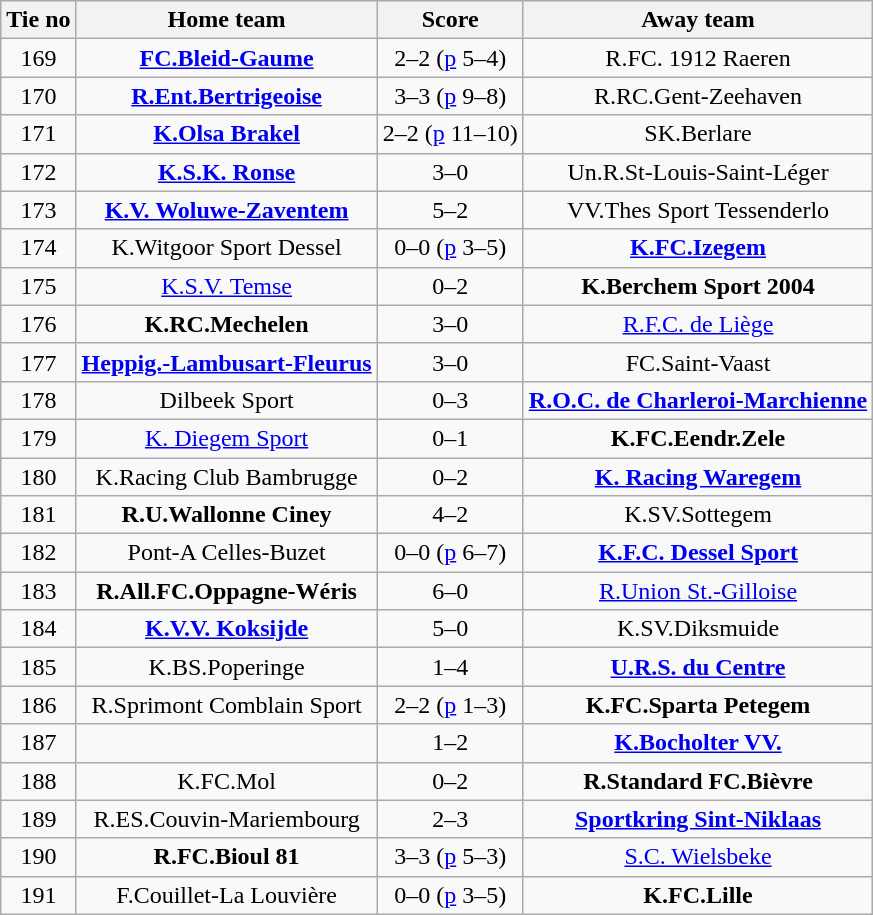<table class="wikitable" style="text-align: center">
<tr>
<th>Tie no</th>
<th>Home team</th>
<th>Score</th>
<th>Away team</th>
</tr>
<tr>
<td>169</td>
<td><strong><a href='#'>FC.Bleid-Gaume</a></strong></td>
<td>2–2 (<a href='#'>p</a> 5–4)</td>
<td>R.FC. 1912 Raeren</td>
</tr>
<tr>
<td>170</td>
<td><strong><a href='#'>R.Ent.Bertrigeoise</a></strong></td>
<td>3–3 (<a href='#'>p</a> 9–8)</td>
<td>R.RC.Gent-Zeehaven</td>
</tr>
<tr>
<td>171</td>
<td><strong><a href='#'>K.Olsa Brakel</a></strong></td>
<td>2–2 (<a href='#'>p</a> 11–10)</td>
<td>SK.Berlare</td>
</tr>
<tr>
<td>172</td>
<td><strong><a href='#'>K.S.K. Ronse</a></strong></td>
<td>3–0</td>
<td>Un.R.St-Louis-Saint-Léger</td>
</tr>
<tr>
<td>173</td>
<td><strong><a href='#'>K.V. Woluwe-Zaventem</a></strong></td>
<td>5–2</td>
<td>VV.Thes Sport Tessenderlo</td>
</tr>
<tr>
<td>174</td>
<td>K.Witgoor Sport Dessel</td>
<td>0–0 (<a href='#'>p</a> 3–5)</td>
<td><strong><a href='#'>K.FC.Izegem</a></strong></td>
</tr>
<tr>
<td>175</td>
<td><a href='#'>K.S.V. Temse</a></td>
<td>0–2</td>
<td><strong>K.Berchem Sport 2004</strong></td>
</tr>
<tr>
<td>176</td>
<td><strong>K.RC.Mechelen</strong></td>
<td>3–0</td>
<td><a href='#'>R.F.C. de Liège</a></td>
</tr>
<tr>
<td>177</td>
<td><strong><a href='#'>Heppig.-Lambusart-Fleurus</a></strong></td>
<td>3–0</td>
<td>FC.Saint-Vaast</td>
</tr>
<tr>
<td>178</td>
<td>Dilbeek Sport</td>
<td>0–3</td>
<td><strong><a href='#'>R.O.C. de Charleroi-Marchienne</a></strong></td>
</tr>
<tr>
<td>179</td>
<td><a href='#'>K. Diegem Sport</a></td>
<td>0–1</td>
<td><strong>K.FC.Eendr.Zele</strong></td>
</tr>
<tr>
<td>180</td>
<td>K.Racing Club Bambrugge</td>
<td>0–2</td>
<td><strong><a href='#'>K. Racing Waregem</a></strong></td>
</tr>
<tr>
<td>181</td>
<td><strong>R.U.Wallonne Ciney</strong></td>
<td>4–2</td>
<td>K.SV.Sottegem</td>
</tr>
<tr>
<td>182</td>
<td>Pont-A Celles-Buzet</td>
<td>0–0 (<a href='#'>p</a> 6–7)</td>
<td><strong><a href='#'>K.F.C. Dessel Sport</a></strong></td>
</tr>
<tr>
<td>183</td>
<td><strong>R.All.FC.Oppagne-Wéris</strong></td>
<td>6–0</td>
<td><a href='#'>R.Union St.-Gilloise</a></td>
</tr>
<tr>
<td>184</td>
<td><strong><a href='#'>K.V.V. Koksijde</a></strong></td>
<td>5–0</td>
<td>K.SV.Diksmuide</td>
</tr>
<tr>
<td>185</td>
<td>K.BS.Poperinge</td>
<td>1–4</td>
<td><strong><a href='#'>U.R.S. du Centre</a></strong></td>
</tr>
<tr>
<td>186</td>
<td>R.Sprimont Comblain Sport</td>
<td>2–2 (<a href='#'>p</a> 1–3)</td>
<td><strong>K.FC.Sparta Petegem</strong></td>
</tr>
<tr>
<td>187</td>
<td></td>
<td>1–2</td>
<td><strong><a href='#'>K.Bocholter VV.</a></strong></td>
</tr>
<tr>
<td>188</td>
<td>K.FC.Mol</td>
<td>0–2</td>
<td><strong>R.Standard FC.Bièvre</strong></td>
</tr>
<tr>
<td>189</td>
<td>R.ES.Couvin-Mariembourg</td>
<td>2–3</td>
<td><strong><a href='#'>Sportkring Sint-Niklaas</a></strong></td>
</tr>
<tr>
<td>190</td>
<td><strong>R.FC.Bioul 81</strong></td>
<td>3–3 (<a href='#'>p</a> 5–3)</td>
<td><a href='#'>S.C. Wielsbeke</a></td>
</tr>
<tr>
<td>191</td>
<td>F.Couillet-La Louvière</td>
<td>0–0 (<a href='#'>p</a> 3–5)</td>
<td><strong>K.FC.Lille</strong></td>
</tr>
</table>
